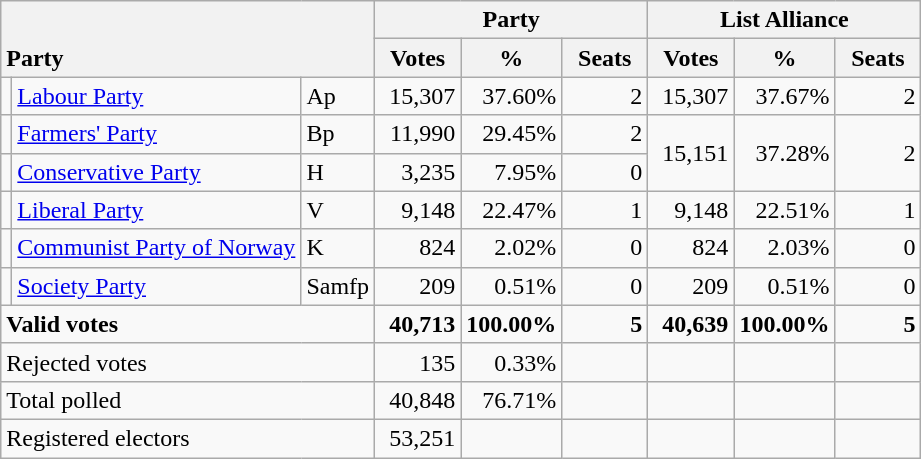<table class="wikitable" border="1" style="text-align:right;">
<tr>
<th style="text-align:left;" valign=bottom rowspan=2 colspan=3>Party</th>
<th colspan=3>Party</th>
<th colspan=3>List Alliance</th>
</tr>
<tr>
<th align=center valign=bottom width="50">Votes</th>
<th align=center valign=bottom width="50">%</th>
<th align=center valign=bottom width="50">Seats</th>
<th align=center valign=bottom width="50">Votes</th>
<th align=center valign=bottom width="50">%</th>
<th align=center valign=bottom width="50">Seats</th>
</tr>
<tr>
<td></td>
<td align=left><a href='#'>Labour Party</a></td>
<td align=left>Ap</td>
<td>15,307</td>
<td>37.60%</td>
<td>2</td>
<td>15,307</td>
<td>37.67%</td>
<td>2</td>
</tr>
<tr>
<td></td>
<td align=left><a href='#'>Farmers' Party</a></td>
<td align=left>Bp</td>
<td>11,990</td>
<td>29.45%</td>
<td>2</td>
<td rowspan=2>15,151</td>
<td rowspan=2>37.28%</td>
<td rowspan=2>2</td>
</tr>
<tr>
<td></td>
<td align=left><a href='#'>Conservative Party</a></td>
<td align=left>H</td>
<td>3,235</td>
<td>7.95%</td>
<td>0</td>
</tr>
<tr>
<td></td>
<td align=left><a href='#'>Liberal Party</a></td>
<td align=left>V</td>
<td>9,148</td>
<td>22.47%</td>
<td>1</td>
<td>9,148</td>
<td>22.51%</td>
<td>1</td>
</tr>
<tr>
<td></td>
<td align=left><a href='#'>Communist Party of Norway</a></td>
<td align=left>K</td>
<td>824</td>
<td>2.02%</td>
<td>0</td>
<td>824</td>
<td>2.03%</td>
<td>0</td>
</tr>
<tr>
<td></td>
<td align=left><a href='#'>Society Party</a></td>
<td align=left>Samfp</td>
<td>209</td>
<td>0.51%</td>
<td>0</td>
<td>209</td>
<td>0.51%</td>
<td>0</td>
</tr>
<tr style="font-weight:bold">
<td align=left colspan=3>Valid votes</td>
<td>40,713</td>
<td>100.00%</td>
<td>5</td>
<td>40,639</td>
<td>100.00%</td>
<td>5</td>
</tr>
<tr>
<td align=left colspan=3>Rejected votes</td>
<td>135</td>
<td>0.33%</td>
<td></td>
<td></td>
<td></td>
<td></td>
</tr>
<tr>
<td align=left colspan=3>Total polled</td>
<td>40,848</td>
<td>76.71%</td>
<td></td>
<td></td>
<td></td>
<td></td>
</tr>
<tr>
<td align=left colspan=3>Registered electors</td>
<td>53,251</td>
<td></td>
<td></td>
<td></td>
<td></td>
<td></td>
</tr>
</table>
